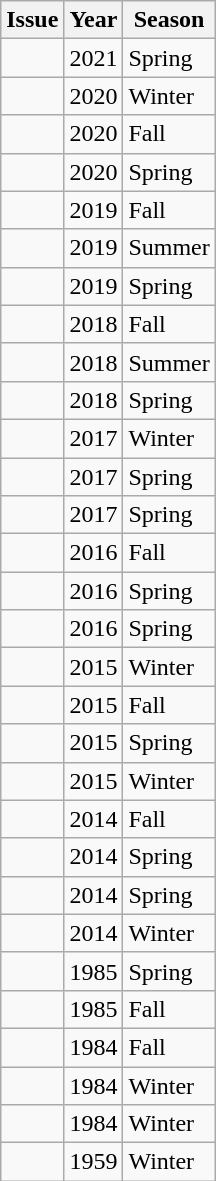<table class="wikitable">
<tr>
<th>Issue</th>
<th>Year</th>
<th>Season</th>
</tr>
<tr>
<td></td>
<td>2021</td>
<td>Spring</td>
</tr>
<tr>
<td></td>
<td>2020</td>
<td>Winter</td>
</tr>
<tr>
<td></td>
<td>2020</td>
<td>Fall</td>
</tr>
<tr>
<td></td>
<td>2020</td>
<td>Spring</td>
</tr>
<tr>
<td></td>
<td>2019</td>
<td>Fall</td>
</tr>
<tr>
<td></td>
<td>2019</td>
<td>Summer</td>
</tr>
<tr>
<td></td>
<td>2019</td>
<td>Spring</td>
</tr>
<tr>
<td></td>
<td>2018</td>
<td>Fall</td>
</tr>
<tr>
<td></td>
<td>2018</td>
<td>Summer</td>
</tr>
<tr>
<td></td>
<td>2018</td>
<td>Spring</td>
</tr>
<tr>
<td></td>
<td>2017</td>
<td>Winter</td>
</tr>
<tr>
<td></td>
<td>2017</td>
<td>Spring</td>
</tr>
<tr>
<td></td>
<td>2017</td>
<td>Spring</td>
</tr>
<tr>
<td></td>
<td>2016</td>
<td>Fall</td>
</tr>
<tr>
<td></td>
<td>2016</td>
<td>Spring</td>
</tr>
<tr>
<td></td>
<td>2016</td>
<td>Spring</td>
</tr>
<tr>
<td></td>
<td>2015</td>
<td>Winter</td>
</tr>
<tr>
<td></td>
<td>2015</td>
<td>Fall</td>
</tr>
<tr>
<td></td>
<td>2015</td>
<td>Spring</td>
</tr>
<tr>
<td></td>
<td>2015</td>
<td>Winter</td>
</tr>
<tr>
<td></td>
<td>2014</td>
<td>Fall</td>
</tr>
<tr>
<td></td>
<td>2014</td>
<td>Spring</td>
</tr>
<tr>
<td></td>
<td>2014</td>
<td>Spring</td>
</tr>
<tr>
<td></td>
<td>2014</td>
<td>Winter</td>
</tr>
<tr>
<td></td>
<td>1985</td>
<td>Spring</td>
</tr>
<tr>
<td></td>
<td>1985</td>
<td>Fall</td>
</tr>
<tr>
<td></td>
<td>1984</td>
<td>Fall</td>
</tr>
<tr>
<td></td>
<td>1984</td>
<td>Winter</td>
</tr>
<tr>
<td></td>
<td>1984</td>
<td>Winter</td>
</tr>
<tr>
<td></td>
<td>1959</td>
<td>Winter</td>
</tr>
</table>
